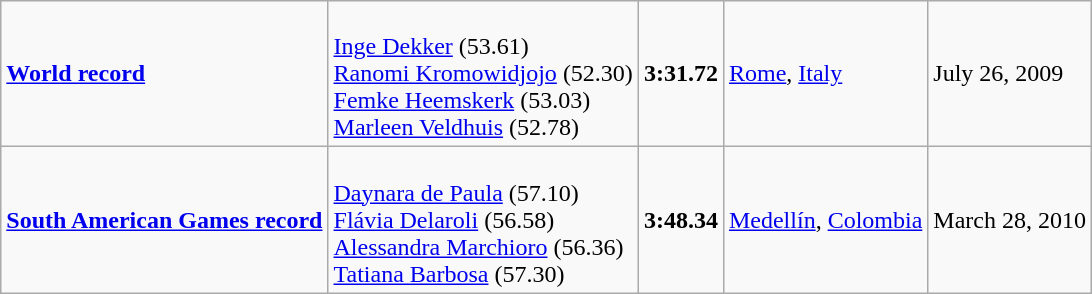<table class="wikitable">
<tr>
<td><strong><a href='#'>World record</a></strong></td>
<td><br><a href='#'>Inge Dekker</a> (53.61)<br><a href='#'>Ranomi Kromowidjojo</a> (52.30)<br><a href='#'>Femke Heemskerk</a> (53.03)<br><a href='#'>Marleen Veldhuis</a> (52.78)</td>
<td><strong>3:31.72</strong></td>
<td><a href='#'>Rome</a>, <a href='#'>Italy</a></td>
<td>July 26, 2009</td>
</tr>
<tr>
<td><strong><a href='#'>South American Games record</a></strong></td>
<td><br><a href='#'>Daynara de Paula</a> (57.10)<br><a href='#'>Flávia Delaroli</a> (56.58)<br><a href='#'>Alessandra Marchioro</a> (56.36)<br><a href='#'>Tatiana Barbosa</a> (57.30)</td>
<td><strong>3:48.34</strong></td>
<td><a href='#'>Medellín</a>, <a href='#'>Colombia</a></td>
<td>March 28, 2010</td>
</tr>
</table>
